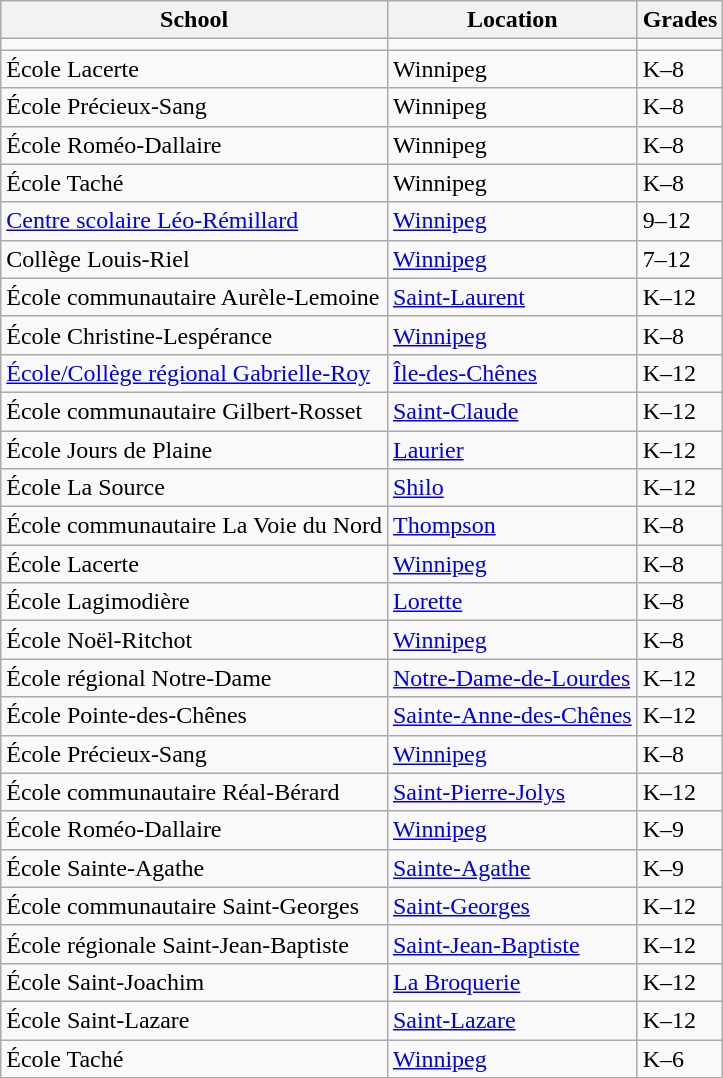<table class="wikitable">
<tr>
<th>School</th>
<th>Location</th>
<th>Grades</th>
</tr>
<tr>
<td></td>
<td></td>
<td></td>
</tr>
<tr>
<td>École Lacerte</td>
<td>Winnipeg</td>
<td>K–8</td>
</tr>
<tr>
<td>École Précieux-Sang</td>
<td>Winnipeg</td>
<td>K–8</td>
</tr>
<tr>
<td>École Roméo-Dallaire</td>
<td>Winnipeg</td>
<td>K–8</td>
</tr>
<tr>
<td>École Taché</td>
<td>Winnipeg</td>
<td>K–8</td>
</tr>
<tr>
<td><a href='#'>Centre scolaire Léo-Rémillard</a></td>
<td><a href='#'>Winnipeg</a></td>
<td>9–12</td>
</tr>
<tr>
<td>Collège Louis-Riel</td>
<td><a href='#'>Winnipeg</a></td>
<td>7–12</td>
</tr>
<tr>
<td>École communautaire Aurèle-Lemoine</td>
<td><a href='#'>Saint-Laurent</a></td>
<td>K–12</td>
</tr>
<tr>
<td>École Christine-Lespérance</td>
<td><a href='#'>Winnipeg</a></td>
<td>K–8</td>
</tr>
<tr>
<td><a href='#'>École/Collège régional Gabrielle-Roy</a></td>
<td><a href='#'>Île-des-Chênes</a></td>
<td>K–12</td>
</tr>
<tr>
<td>École communautaire Gilbert-Rosset</td>
<td><a href='#'>Saint-Claude</a></td>
<td>K–12</td>
</tr>
<tr>
<td>École Jours de Plaine</td>
<td><a href='#'>Laurier</a></td>
<td>K–12</td>
</tr>
<tr>
<td>École La Source</td>
<td><a href='#'>Shilo</a></td>
<td>K–12</td>
</tr>
<tr>
<td>École communautaire La Voie du Nord</td>
<td><a href='#'>Thompson</a></td>
<td>K–8</td>
</tr>
<tr>
<td>École Lacerte</td>
<td><a href='#'>Winnipeg</a></td>
<td>K–8</td>
</tr>
<tr>
<td>École Lagimodière</td>
<td><a href='#'>Lorette</a></td>
<td>K–8</td>
</tr>
<tr>
<td>École Noël-Ritchot</td>
<td><a href='#'>Winnipeg</a></td>
<td>K–8</td>
</tr>
<tr>
<td>École régional Notre-Dame</td>
<td><a href='#'>Notre-Dame-de-Lourdes</a></td>
<td>K–12</td>
</tr>
<tr>
<td>École Pointe-des-Chênes</td>
<td><a href='#'>Sainte-Anne-des-Chênes</a></td>
<td>K–12</td>
</tr>
<tr>
<td>École Précieux-Sang</td>
<td><a href='#'>Winnipeg</a></td>
<td>K–8</td>
</tr>
<tr>
<td>École communautaire Réal-Bérard</td>
<td><a href='#'>Saint-Pierre-Jolys</a></td>
<td>K–12</td>
</tr>
<tr>
<td>École Roméo-Dallaire</td>
<td><a href='#'>Winnipeg</a></td>
<td>K–9</td>
</tr>
<tr>
<td>École Sainte-Agathe</td>
<td><a href='#'>Sainte-Agathe</a></td>
<td>K–9</td>
</tr>
<tr>
<td>École communautaire Saint-Georges</td>
<td><a href='#'>Saint-Georges</a></td>
<td>K–12</td>
</tr>
<tr>
<td>École régionale Saint-Jean-Baptiste</td>
<td><a href='#'>Saint-Jean-Baptiste</a></td>
<td>K–12</td>
</tr>
<tr>
<td>École Saint-Joachim</td>
<td><a href='#'>La Broquerie</a></td>
<td>K–12</td>
</tr>
<tr>
<td>École Saint-Lazare</td>
<td><a href='#'>Saint-Lazare</a></td>
<td>K–12</td>
</tr>
<tr>
<td>École Taché</td>
<td><a href='#'>Winnipeg</a></td>
<td>K–6</td>
</tr>
</table>
